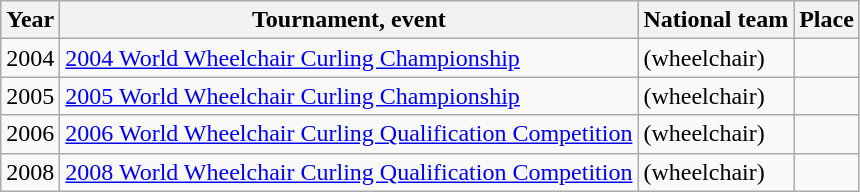<table class="wikitable">
<tr>
<th scope="col">Year</th>
<th scope="col">Tournament, event</th>
<th scope="col">National team</th>
<th scope="col">Place</th>
</tr>
<tr>
<td>2004</td>
<td><a href='#'>2004 World Wheelchair Curling Championship</a></td>
<td> (wheelchair)</td>
<td></td>
</tr>
<tr>
<td>2005</td>
<td><a href='#'>2005 World Wheelchair Curling Championship</a></td>
<td> (wheelchair)</td>
<td></td>
</tr>
<tr>
<td>2006</td>
<td><a href='#'>2006 World Wheelchair Curling Qualification Competition</a></td>
<td> (wheelchair)</td>
<td></td>
</tr>
<tr>
<td>2008</td>
<td><a href='#'>2008 World Wheelchair Curling Qualification Competition</a></td>
<td> (wheelchair)</td>
<td></td>
</tr>
</table>
